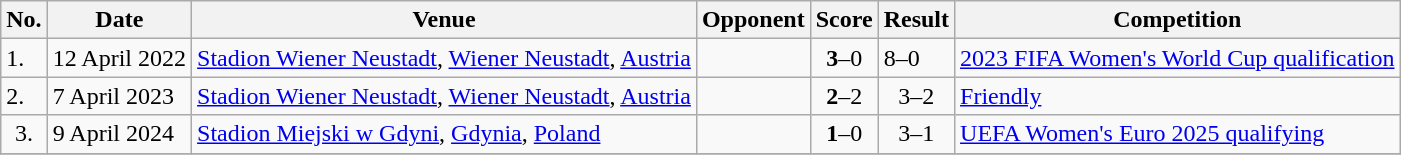<table class="wikitable">
<tr>
<th>No.</th>
<th>Date</th>
<th>Venue</th>
<th>Opponent</th>
<th>Score</th>
<th>Result</th>
<th>Competition</th>
</tr>
<tr>
<td>1.</td>
<td>12 April 2022</td>
<td><a href='#'>Stadion Wiener Neustadt</a>, <a href='#'>Wiener Neustadt</a>, <a href='#'>Austria</a></td>
<td></td>
<td align=center><strong>3</strong>–0</td>
<td>8–0</td>
<td><a href='#'>2023 FIFA Women's World Cup qualification</a></td>
</tr>
<tr>
<td>2.</td>
<td>7 April 2023</td>
<td><a href='#'>Stadion Wiener Neustadt</a>, <a href='#'>Wiener Neustadt</a>, <a href='#'>Austria</a></td>
<td></td>
<td align=center><strong>2</strong>–2</td>
<td align=center>3–2</td>
<td><a href='#'>Friendly</a></td>
</tr>
<tr>
<td style="text-align:center">3.</td>
<td>9 April 2024</td>
<td><a href='#'>Stadion Miejski w Gdyni</a>, <a href='#'>Gdynia</a>, <a href='#'>Poland</a></td>
<td></td>
<td style="text-align:center"><strong>1</strong>–0</td>
<td style="text-align:center">3–1</td>
<td><a href='#'>UEFA Women's Euro 2025 qualifying</a></td>
</tr>
<tr>
</tr>
</table>
